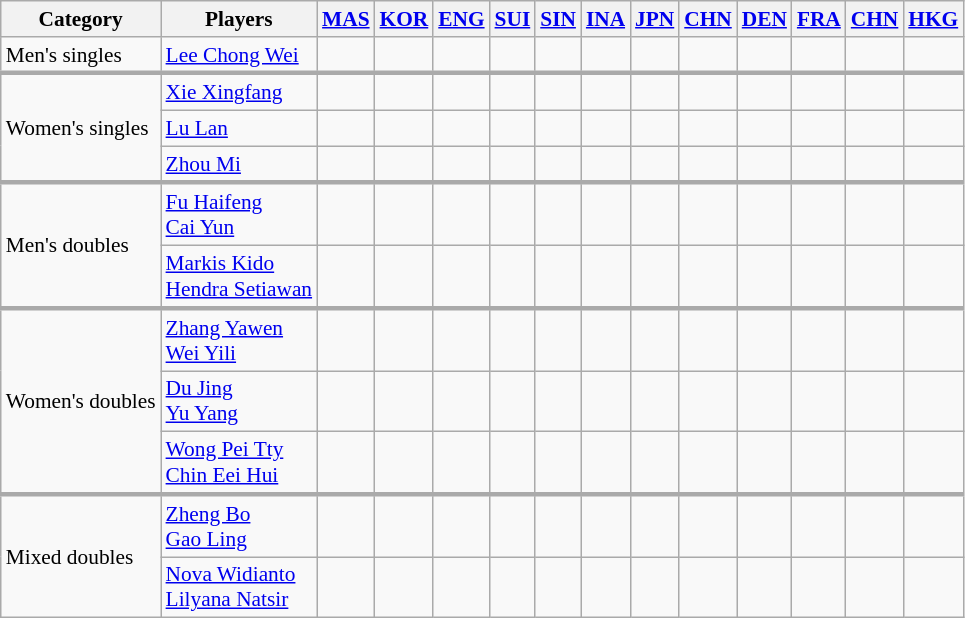<table class=wikitable style="font-size:89%; text-align:center">
<tr>
<th>Category</th>
<th>Players</th>
<th><a href='#'>MAS</a></th>
<th><a href='#'>KOR</a></th>
<th><a href='#'>ENG</a></th>
<th><a href='#'>SUI</a></th>
<th><a href='#'>SIN</a></th>
<th><a href='#'>INA</a></th>
<th><a href='#'>JPN</a></th>
<th><a href='#'>CHN</a></th>
<th><a href='#'>DEN</a></th>
<th><a href='#'>FRA</a></th>
<th><a href='#'>CHN</a></th>
<th><a href='#'>HKG</a></th>
</tr>
<tr>
<td align=left>Men's singles</td>
<td align=left> <a href='#'>Lee Chong Wei</a></td>
<td></td>
<td></td>
<td></td>
<td></td>
<td></td>
<td></td>
<td></td>
<td></td>
<td></td>
<td></td>
<td></td>
<td></td>
</tr>
<tr style="border-top:3px solid #aaaaaa">
<td rowspan=3 align=left>Women's singles</td>
<td align=left> <a href='#'>Xie Xingfang</a></td>
<td></td>
<td></td>
<td></td>
<td></td>
<td></td>
<td></td>
<td></td>
<td></td>
<td></td>
<td></td>
<td></td>
<td></td>
</tr>
<tr>
<td align=left> <a href='#'>Lu Lan</a></td>
<td></td>
<td></td>
<td></td>
<td></td>
<td></td>
<td></td>
<td></td>
<td></td>
<td></td>
<td></td>
<td></td>
<td></td>
</tr>
<tr>
<td align=left> <a href='#'>Zhou Mi</a></td>
<td></td>
<td></td>
<td></td>
<td></td>
<td></td>
<td></td>
<td></td>
<td></td>
<td></td>
<td></td>
<td></td>
<td></td>
</tr>
<tr style="border-top:3px solid #aaaaaa">
<td align=left rowspan=2>Men's doubles</td>
<td align=left> <a href='#'>Fu Haifeng</a> <br>  <a href='#'>Cai Yun</a></td>
<td></td>
<td></td>
<td></td>
<td></td>
<td></td>
<td></td>
<td></td>
<td></td>
<td></td>
<td></td>
<td></td>
<td></td>
</tr>
<tr>
<td align=left> <a href='#'>Markis Kido</a> <br>  <a href='#'>Hendra Setiawan</a></td>
<td></td>
<td></td>
<td></td>
<td></td>
<td></td>
<td></td>
<td></td>
<td></td>
<td></td>
<td></td>
<td></td>
<td></td>
</tr>
<tr style="border-top:3px solid #aaaaaa">
<td align=left rowspan=3>Women's doubles</td>
<td align=left> <a href='#'>Zhang Yawen</a> <br>  <a href='#'>Wei Yili</a></td>
<td></td>
<td></td>
<td></td>
<td></td>
<td></td>
<td></td>
<td></td>
<td></td>
<td></td>
<td></td>
<td></td>
<td></td>
</tr>
<tr>
<td align=left> <a href='#'>Du Jing</a> <br>  <a href='#'>Yu Yang</a></td>
<td></td>
<td></td>
<td></td>
<td></td>
<td></td>
<td></td>
<td></td>
<td></td>
<td></td>
<td></td>
<td></td>
<td></td>
</tr>
<tr>
<td align=left> <a href='#'>Wong Pei Tty</a> <br>  <a href='#'>Chin Eei Hui</a></td>
<td></td>
<td></td>
<td></td>
<td></td>
<td></td>
<td></td>
<td></td>
<td></td>
<td></td>
<td></td>
<td></td>
<td></td>
</tr>
<tr style="border-top:3px solid #aaaaaa">
<td align=left rowspan=2>Mixed doubles</td>
<td align=left> <a href='#'>Zheng Bo</a> <br>  <a href='#'>Gao Ling</a></td>
<td></td>
<td></td>
<td></td>
<td></td>
<td></td>
<td></td>
<td></td>
<td></td>
<td></td>
<td></td>
<td></td>
<td></td>
</tr>
<tr>
<td align=left> <a href='#'>Nova Widianto</a> <br>  <a href='#'>Lilyana Natsir</a></td>
<td></td>
<td></td>
<td></td>
<td></td>
<td></td>
<td></td>
<td></td>
<td></td>
<td></td>
<td></td>
<td></td>
<td></td>
</tr>
</table>
